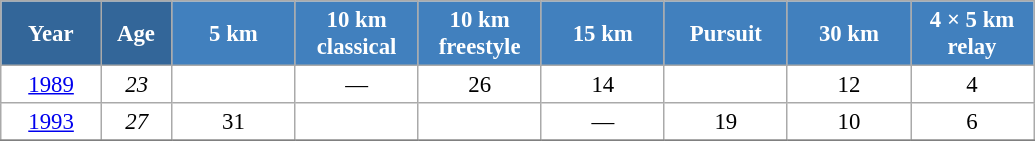<table class="wikitable" style="font-size:95%; text-align:center; border:grey solid 1px; border-collapse:collapse; background:#ffffff;">
<tr>
<th style="background-color:#369; color:white; width:60px;"> Year </th>
<th style="background-color:#369; color:white; width:40px;"> Age </th>
<th style="background-color:#4180be; color:white; width:75px;"> 5 km </th>
<th style="background-color:#4180be; color:white; width:75px;"> 10 km <br> classical </th>
<th style="background-color:#4180be; color:white; width:75px;"> 10 km <br> freestyle </th>
<th style="background-color:#4180be; color:white; width:75px;"> 15 km </th>
<th style="background-color:#4180be; color:white; width:75px;"> Pursuit </th>
<th style="background-color:#4180be; color:white; width:75px;"> 30 km </th>
<th style="background-color:#4180be; color:white; width:75px;"> 4 × 5 km <br> relay </th>
</tr>
<tr>
<td><a href='#'>1989</a></td>
<td><em>23</em></td>
<td></td>
<td>—</td>
<td>26</td>
<td>14</td>
<td></td>
<td>12</td>
<td>4</td>
</tr>
<tr>
<td><a href='#'>1993</a></td>
<td><em>27</em></td>
<td>31</td>
<td></td>
<td></td>
<td>—</td>
<td>19</td>
<td>10</td>
<td>6</td>
</tr>
<tr>
</tr>
</table>
